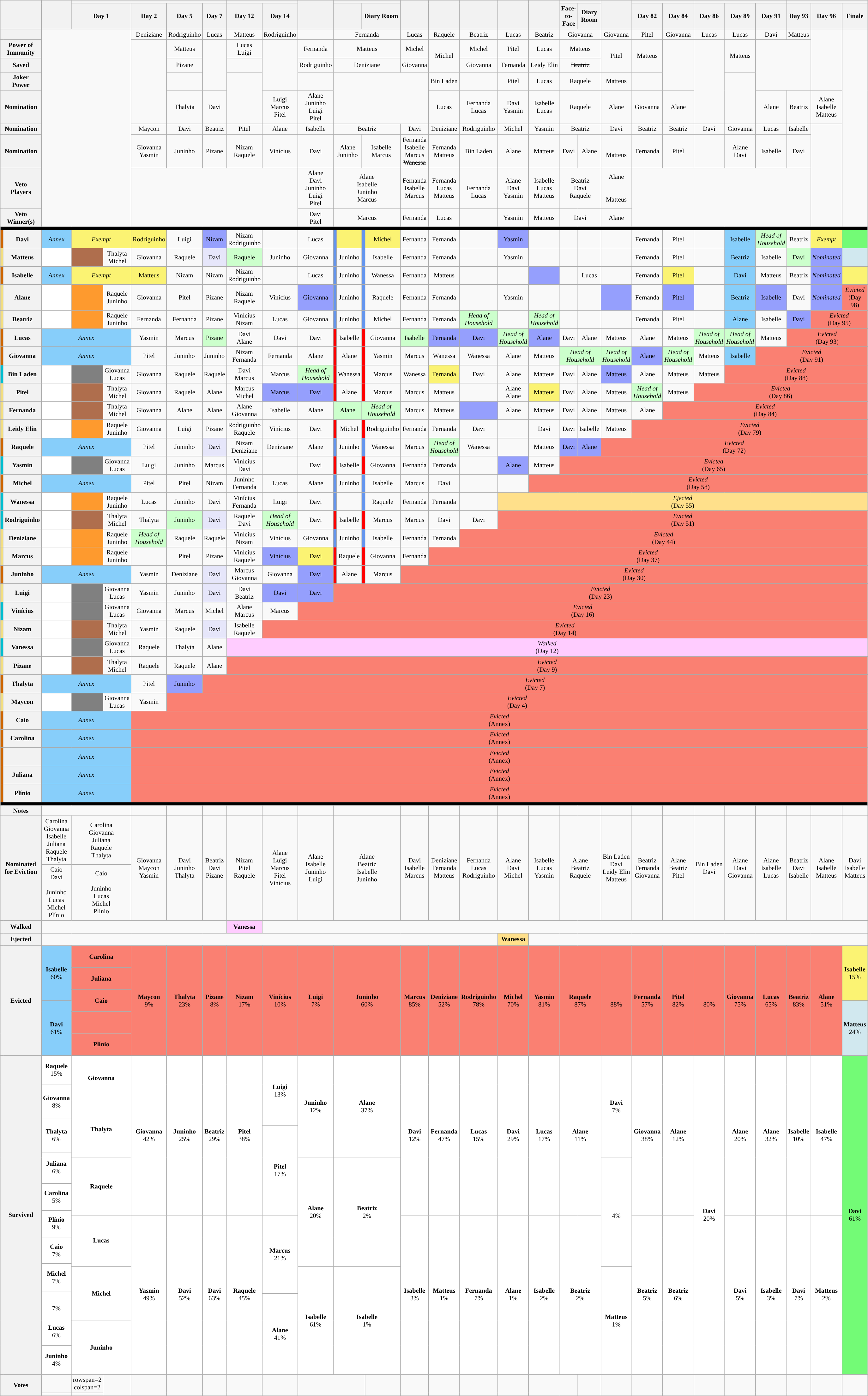<table class="wikitable" style="text-align:center; font-size:85%; ">
<tr>
<th rowspan=2 width=3.65% colspan=2></th>
<th rowspan=2 width=3.65%></th>
<th colspan=5></th>
<th colspan=2></th>
<th rowspan=2 width=3.65%></th>
<th colspan=4></th>
<th rowspan=2 width=3.65%></th>
<th rowspan=2 width=3.65%></th>
<th rowspan=2 width=3.65%></th>
<th rowspan=2 width=3.65%></th>
<th rowspan=2 width=3.65%></th>
<th colspan=2></th>
<th rowspan=2 width=3.65%></th>
<th colspan=2></th>
<th colspan=3></th>
<th colspan=3></th>
</tr>
<tr>
<th width=3.65% colspan=2>Day 1</th>
<th width=3.65%>Day 2</th>
<th width=3.65%>Day 5</th>
<th width=3.65%>Day 7</th>
<th width=3.65%>Day 12</th>
<th width=3.65%>Day 14</th>
<th width=3.65% colspan=2></th>
<th width=3.65% colspan=2>Diary Room</th>
<th width=3.65%>Face-to-Face</th>
<th width=3.65%>Diary Room</th>
<th width=3.65%>Day 82</th>
<th width=3.65%>Day 84</th>
<th width=3.65%>Day 86</th>
<th width=3.65%>Day 89</th>
<th width=3.65%>Day 91</th>
<th width=3.65%>Day 93</th>
<th width=3.65%>Day 96</th>
<th width=3.65%>Finale</th>
</tr>
<tr>
<th colspan=2></th>
<td rowspan=9 colspan=3></td>
<td>Deniziane</td>
<td>Rodriguinho</td>
<td>Lucas</td>
<td>Matteus</td>
<td>Rodriguinho</td>
<td></td>
<td colspan=4>Fernanda</td>
<td>Lucas</td>
<td>Raquele</td>
<td>Beatriz</td>
<td>Lucas</td>
<td>Beatriz</td>
<td colspan=2>Giovanna</td>
<td>Giovanna</td>
<td>Pitel</td>
<td>Giovanna</td>
<td>Lucas</td>
<td>Lucas</td>
<td>Davi</td>
<td>Matteus</td>
<td rowspan=4></td>
<td rowspan=9></td>
</tr>
<tr>
<th colspan=2>Power of<br>Immunity</th>
<td rowspan=4></td>
<td>Matteus</td>
<td rowspan=3></td>
<td>Lucas<br>Luigi</td>
<td rowspan=3></td>
<td>Fernanda</td>
<td colspan=4>Matteus</td>
<td>Michel</td>
<td rowspan=2>Michel</td>
<td>Michel</td>
<td>Pitel</td>
<td>Lucas</td>
<td colspan=2>Matteus</td>
<td rowspan=2>Pitel</td>
<td rowspan=2>Matteus</td>
<td rowspan=3></td>
<td rowspan=4></td>
<td rowspan=2>Matteus</td>
<td rowspan=3 colspan=2></td>
</tr>
<tr style="height:30px">
<th colspan=2>Saved </th>
<td>Pizane</td>
<td></td>
<td>Rodriguinho</td>
<td colspan=4>Deniziane</td>
<td>Giovanna</td>
<td>Giovanna</td>
<td>Fernanda</td>
<td>Leidy Elin</td>
<td colspan=2><s>Beatriz</s></td>
</tr>
<tr>
<th colspan=2>Joker<br>Power</th>
<td></td>
<td rowspan=2></td>
<td></td>
<td rowspan=2 colspan=5></td>
<td>Bin Laden</td>
<td></td>
<td>Pitel</td>
<td>Lucas</td>
<td colspan=2>Raquele</td>
<td>Matteus</td>
<td></td>
<td rowspan=2></td>
</tr>
<tr>
<th colspan=2>Nomination<br></th>
<td>Thalyta</td>
<td>Davi</td>
<td>Luigi<br>Marcus<br>Pitel</td>
<td>Alane<br>Juninho<br>Luigi<br>Pitel</td>
<td>Lucas</td>
<td>Fernanda<br>Lucas</td>
<td>Davi<br>Yasmin</td>
<td>Isabelle<br>Lucas</td>
<td colspan=2>Raquele</td>
<td>Alane<br></td>
<td>Giovanna</td>
<td>Alane</td>
<td>Alane</td>
<td>Beatriz</td>
<td>Alane<br>Isabelle<br>Matteus</td>
</tr>
<tr>
<th colspan=2>Nomination<br></th>
<td>Maycon</td>
<td>Davi</td>
<td>Beatriz</td>
<td>Pitel</td>
<td>Alane</td>
<td>Isabelle</td>
<td colspan=4>Beatriz</td>
<td>Davi</td>
<td>Deniziane</td>
<td>Rodriguinho</td>
<td>Michel</td>
<td>Yasmin</td>
<td colspan=2>Beatriz</td>
<td>Davi</td>
<td>Beatriz</td>
<td>Beatriz</td>
<td>Davi</td>
<td>Giovanna</td>
<td>Lucas</td>
<td>Isabelle</td>
<td rowspan=4></td>
</tr>
<tr>
<th colspan=2>Nomination<br></th>
<td>Giovanna<br>Yasmin</td>
<td>Juninho</td>
<td>Pizane</td>
<td>Nizam<br>Raquele</td>
<td>Vinícius</td>
<td>Davi</td>
<td colspan=2>Alane<br>Juninho</td>
<td colspan=2>Isabelle<br>Marcus</td>
<td>Fernanda<br>Isabelle<br>Marcus<br><s>Wanessa</s></td>
<td>Fernanda<br>Matteus</td>
<td>Bin Laden</td>
<td>Alane</td>
<td>Matteus</td>
<td>Davi</td>
<td>Alane</td>
<td><br>Matteus</td>
<td>Fernanda</td>
<td>Pitel</td>
<td></td>
<td>Alane<br>Davi</td>
<td>Isabelle</td>
<td>Davi</td>
</tr>
<tr>
<th colspan=2>Veto<br>Players</th>
<td rowspan=2 colspan=5></td>
<td>Alane<br>Davi<br>Juninho<br>Luigi<br>Pitel</td>
<td colspan=4>Alane<br>Isabelle<br>Juninho<br>Marcus</td>
<td>Fernanda<br>Isabelle<br>Marcus</td>
<td>Fernanda<br>Lucas<br>Matteus</td>
<td><br>Fernanda<br>Lucas</td>
<td>Alane<br>Davi<br>Yasmin</td>
<td>Isabelle<br>Lucas<br>Matteus</td>
<td colspan=2>Beatriz<br>Davi<br>Raquele</td>
<td>Alane<br><s></s><br><br>Matteus</td>
<td rowspan=2 colspan=6></td>
</tr>
<tr>
<th colspan=2>Veto<br>Winner(s)</th>
<td>Davi<br>Pitel</td>
<td colspan=4>Marcus</td>
<td>Fernanda</td>
<td>Lucas</td>
<td></td>
<td>Yasmin</td>
<td>Matteus</td>
<td colspan=2>Davi</td>
<td>Alane</td>
</tr>
<tr>
<td colspan="31" bgcolor="000000"></td>
</tr>
<tr>
<td bgcolor=#CC6600></td>
<th>Davi</th>
<td bgcolor=87CEFA><em>Annex</em></td>
<td colspan=2 bgcolor=FBF373><em>Exempt</em></td>
<td bgcolor=FBF373>Rodriguinho</td>
<td>Luigi</td>
<td bgcolor=959FFD>Nizam</td>
<td>Nizam<br>Rodriguinho</td>
<td></td>
<td>Lucas</td>
<td bgcolor=6495ED></td>
<td bgcolor=FBF373></td>
<td bgcolor=6495ED></td>
<td bgcolor=FBF373>Michel</td>
<td>Fernanda</td>
<td>Fernanda</td>
<td></td>
<td bgcolor=959FFD>Yasmin</td>
<td></td>
<td></td>
<td></td>
<td></td>
<td>Fernanda</td>
<td>Pitel</td>
<td></td>
<td bgcolor=87CEFA>Isabelle<br></td>
<td bgcolor=CCFFCC><em>Head of<br>Household</em></td>
<td>Beatriz</td>
<td bgcolor=FBF373><em>Exempt</em></td>
<td style="background: #73FB76;"></td>
</tr>
<tr>
<td bgcolor=#F0DC82></td>
<th>Matteus</th>
<td bgcolor=FFFFFF><em></em></td>
<td bgcolor=AF6E4D></td>
<td>Thalyta<br>Michel</td>
<td>Giovanna</td>
<td>Raquele</td>
<td bgcolor=E6E6FA>Davi</td>
<td bgcolor=CCFFCC>Raquele</td>
<td>Juninho</td>
<td>Giovanna</td>
<td bgcolor=6495ED></td>
<td>Juninho</td>
<td bgcolor=6495ED></td>
<td>Isabelle</td>
<td>Fernanda</td>
<td>Fernanda</td>
<td></td>
<td>Yasmin</td>
<td></td>
<td></td>
<td></td>
<td></td>
<td>Fernanda</td>
<td>Pitel</td>
<td></td>
<td bgcolor=87CEFA>Beatriz<br></td>
<td>Isabelle</td>
<td bgcolor=CCFFCC>Davi</td>
<td bgcolor=959FFD><em>Nominated</em></td>
<td style="background: #D1E8EF;"></td>
</tr>
<tr>
<td bgcolor=#CC6600></td>
<th>Isabelle</th>
<td bgcolor=87CEFA><em>Annex</em></td>
<td colspan=2 bgcolor=FBF373><em>Exempt</em></td>
<td bgcolor=FBF373>Matteus</td>
<td>Nizam</td>
<td>Nizam</td>
<td>Nizam<br>Rodriguinho</td>
<td></td>
<td>Lucas</td>
<td bgcolor=6495ED></td>
<td>Juninho</td>
<td bgcolor=6495ED></td>
<td>Wanessa</td>
<td>Fernanda</td>
<td>Matteus</td>
<td></td>
<td></td>
<td bgcolor=959FFD></td>
<td></td>
<td>Lucas</td>
<td></td>
<td>Fernanda</td>
<td bgcolor=FBF373>Pitel</td>
<td></td>
<td bgcolor=87CEFA>Davi<br></td>
<td>Matteus</td>
<td>Beatriz</td>
<td bgcolor=959FFD><em>Nominated</em></td>
<td style="background: #FBF373;"></td>
</tr>
<tr>
<td bgcolor=#F0DC82></td>
<th>Alane</th>
<td bgcolor=FFFFFF><em></em></td>
<td bgcolor=FE9A2E></td>
<td>Raquele<br>Juninho</td>
<td>Giovanna</td>
<td>Pitel</td>
<td>Pizane</td>
<td>Nizam<br>Raquele</td>
<td>Vinícius</td>
<td bgcolor=959FFD>Giovanna</td>
<td bgcolor=6495ED></td>
<td>Juninho</td>
<td bgcolor=6495ED></td>
<td>Raquele</td>
<td>Fernanda</td>
<td>Fernanda</td>
<td></td>
<td>Yasmin</td>
<td></td>
<td></td>
<td></td>
<td bgcolor=959FFD></td>
<td>Fernanda</td>
<td bgcolor=959FFD>Pitel</td>
<td></td>
<td bgcolor=87CEFA>Beatriz<br></td>
<td bgcolor=959FFD>Isabelle</td>
<td>Davi</td>
<td bgcolor=959FFD><em>Nominated</em></td>
<td bgcolor=FA8072 colspan=1><em>Evicted</em><br>(Day 98)</td>
</tr>
<tr>
<td bgcolor=#F0DC82></td>
<th>Beatriz</th>
<td bgcolor=FFFFFF><em></em></td>
<td bgcolor=FE9A2E></td>
<td>Raquele<br>Juninho</td>
<td>Fernanda</td>
<td>Fernanda</td>
<td>Pizane</td>
<td>Vinícius<br>Nizam</td>
<td>Lucas</td>
<td>Giovanna</td>
<td bgcolor=6495ED></td>
<td>Juninho</td>
<td bgcolor=6495ED></td>
<td>Michel</td>
<td>Fernanda</td>
<td>Fernanda</td>
<td bgcolor=CCFFCC><em>Head of<br>Household</em></td>
<td></td>
<td bgcolor=CCFFCC><em>Head of<br>Household</em></td>
<td></td>
<td></td>
<td></td>
<td>Fernanda</td>
<td>Pitel</td>
<td></td>
<td bgcolor=87CEFA>Alane<br></td>
<td>Isabelle</td>
<td bgcolor=959FFD>Davi</td>
<td bgcolor=FA8072 colspan=2><em>Evicted</em><br>(Day 95)</td>
</tr>
<tr>
<td bgcolor=#CC6600></td>
<th>Lucas</th>
<td colspan=3 bgcolor=87CEFA><em>Annex</em></td>
<td>Yasmin</td>
<td>Marcus</td>
<td bgcolor=CCFFCC>Pizane</td>
<td>Davi<br>Alane</td>
<td>Davi</td>
<td>Davi</td>
<td bgcolor=FF0000></td>
<td>Isabelle</td>
<td bgcolor=FF0000></td>
<td>Giovanna</td>
<td bgcolor=CCFFCC>Isabelle</td>
<td bgcolor=959FFD>Fernanda</td>
<td bgcolor=959FFD>Davi</td>
<td bgcolor=CCFFCC><em>Head of<br>Household</em></td>
<td bgcolor=959FFD>Alane</td>
<td>Davi</td>
<td>Alane</td>
<td>Matteus</td>
<td>Alane</td>
<td>Matteus</td>
<td bgcolor=CCFFCC><em>Head of<br>Household</em></td>
<td bgcolor=CCFFCC><em>Head of<br>Household</em></td>
<td>Matteus</td>
<td bgcolor=FA8072 colspan=3><em>Evicted</em><br>(Day 93)</td>
</tr>
<tr>
<td bgcolor=#CC6600></td>
<th>Giovanna</th>
<td colspan=3 bgcolor=87CEFA><em>Annex</em></td>
<td>Pitel</td>
<td>Juninho</td>
<td>Juninho</td>
<td>Nizam<br>Fernanda</td>
<td>Fernanda</td>
<td>Alane</td>
<td bgcolor=FF0000></td>
<td>Alane</td>
<td bgcolor=FF0000></td>
<td>Yasmin</td>
<td>Marcus</td>
<td>Wanessa</td>
<td>Wanessa</td>
<td>Alane</td>
<td>Matteus</td>
<td colspan=2 bgcolor=CCFFCC><em>Head of<br>Household</em></td>
<td bgcolor=CCFFCC><em>Head of<br>Household</em></td>
<td bgcolor=959FFD>Alane</td>
<td bgcolor=CCFFCC><em>Head of<br>Household</em></td>
<td>Matteus</td>
<td bgcolor=87CEFA>Isabelle<br></td>
<td bgcolor=FA8072 colspan=4><em>Evicted</em><br>(Day 91)</td>
</tr>
<tr>
<td bgcolor=#00BDCE></td>
<th>Bin Laden</th>
<td bgcolor=FFFFFF><em></em></td>
<td bgcolor=808080></td>
<td>Giovanna<br>Lucas</td>
<td>Giovanna</td>
<td>Raquele</td>
<td>Raquele</td>
<td>Davi<br>Marcus</td>
<td>Marcus</td>
<td bgcolor=CCFFCC><em>Head of<br>Household</em></td>
<td bgcolor=FF0000></td>
<td>Wanessa</td>
<td bgcolor=FF0000></td>
<td>Marcus</td>
<td>Wanessa</td>
<td bgcolor=FBF373>Fernanda</td>
<td>Davi</td>
<td>Alane</td>
<td>Matteus</td>
<td>Davi</td>
<td>Alane</td>
<td bgcolor=959FFD>Matteus</td>
<td>Alane</td>
<td>Matteus</td>
<td>Matteus</td>
<td bgcolor=FA8072 colspan=5><em>Evicted</em><br>(Day 88)</td>
</tr>
<tr>
<td bgcolor=#F0DC82></td>
<th>Pitel</th>
<td bgcolor=FFFFFF><em></em></td>
<td bgcolor=AF6E4D></td>
<td>Thalyta<br>Michel</td>
<td>Giovanna</td>
<td>Raquele</td>
<td>Alane</td>
<td>Marcus<br>Michel</td>
<td bgcolor=959FFD>Marcus</td>
<td bgcolor=959FFD>Davi</td>
<td bgcolor=FF0000></td>
<td>Alane</td>
<td bgcolor=FF0000></td>
<td>Marcus</td>
<td>Marcus</td>
<td>Matteus</td>
<td></td>
<td>Alane<br>Alane</td>
<td bgcolor=FBF373>Matteus</td>
<td>Davi</td>
<td>Alane</td>
<td>Matteus</td>
<td bgcolor=CCFFCC><em>Head of<br>Household</em></td>
<td>Matteus</td>
<td bgcolor=FA8072 colspan=6><em>Evicted</em><br>(Day 86)</td>
</tr>
<tr>
<td bgcolor=#F0DC82></td>
<th>Fernanda</th>
<td bgcolor=FFFFFF><em></em></td>
<td bgcolor=AF6E4D></td>
<td>Thalyta<br>Michel</td>
<td>Giovanna</td>
<td>Alane</td>
<td>Alane</td>
<td>Alane<br>Giovanna</td>
<td>Isabelle</td>
<td>Alane</td>
<td colspan=2 bgcolor=CCFFCC>Alane</td>
<td colspan=2 bgcolor=CCFFCC><em>Head of<br>Household</em></td>
<td>Marcus</td>
<td>Matteus</td>
<td bgcolor=959FFD></td>
<td>Alane</td>
<td>Matteus</td>
<td>Davi</td>
<td>Alane</td>
<td>Matteus</td>
<td>Alane</td>
<td bgcolor=FA8072 colspan=7><em>Evicted</em><br>(Day 84)</td>
</tr>
<tr>
<td bgcolor=#F0DC82></td>
<th>Leidy Elin</th>
<td bgcolor=FFFFFF><em></em></td>
<td bgcolor=FE9A2E></td>
<td>Raquele<br>Juninho</td>
<td>Giovanna</td>
<td>Luigi</td>
<td>Pizane</td>
<td>Rodriguinho<br>Raquele</td>
<td>Vinícius</td>
<td>Davi</td>
<td bgcolor=FF0000></td>
<td>Michel</td>
<td bgcolor=FF0000></td>
<td>Rodriguinho</td>
<td>Fernanda</td>
<td>Fernanda</td>
<td>Davi</td>
<td></td>
<td>Davi</td>
<td>Davi</td>
<td>Isabelle</td>
<td>Matteus</td>
<td bgcolor=FA8072 colspan=8><em>Evicted</em><br>(Day 79)</td>
</tr>
<tr>
<td bgcolor=#CC6600></td>
<th>Raquele</th>
<td colspan=3 bgcolor=87CEFA><em>Annex</em></td>
<td>Pitel</td>
<td>Juninho</td>
<td bgcolor=E6E6FA>Davi</td>
<td>Nizam<br>Deniziane</td>
<td>Deniziane</td>
<td>Alane</td>
<td bgcolor=6495ED></td>
<td>Juninho</td>
<td bgcolor=6495ED></td>
<td>Wanessa</td>
<td>Marcus</td>
<td bgcolor=CCFFCC><em>Head of Household</em></td>
<td>Wanessa</td>
<td></td>
<td>Matteus</td>
<td bgcolor=959FFD>Davi</td>
<td bgcolor=959FFD>Alane</td>
<td bgcolor=FA8072 colspan=9><em>Evicted</em><br>(Day 72)</td>
</tr>
<tr>
<td bgcolor=#00BDCE></td>
<th>Yasmin</th>
<td bgcolor=FFFFFF><em></em></td>
<td bgcolor=808080></td>
<td>Giovanna<br>Lucas</td>
<td>Luigi</td>
<td>Juninho</td>
<td>Marcus</td>
<td>Vinícius<br>Davi</td>
<td></td>
<td>Davi</td>
<td bgcolor=FF0000></td>
<td>Isabelle</td>
<td bgcolor=FF0000></td>
<td>Giovanna</td>
<td>Fernanda</td>
<td>Fernanda</td>
<td></td>
<td bgcolor=959FFD>Alane</td>
<td>Matteus</td>
<td bgcolor=FA8072 colspan=11><em>Evicted</em><br>(Day 65)</td>
</tr>
<tr>
<td bgcolor=#CC6600></td>
<th>Michel</th>
<td colspan=3 bgcolor=87CEFA><em>Annex</em></td>
<td>Pitel</td>
<td>Pitel</td>
<td>Nizam</td>
<td>Juninho<br>Fernanda</td>
<td>Lucas</td>
<td>Alane</td>
<td bgcolor=6495ED></td>
<td>Juninho</td>
<td bgcolor=6495ED></td>
<td>Isabelle</td>
<td>Marcus</td>
<td>Davi</td>
<td></td>
<td></td>
<td bgcolor=FA8072 colspan=12><em>Evicted</em><br>(Day 58)</td>
</tr>
<tr>
<td bgcolor=#00BDCE></td>
<th>Wanessa</th>
<td bgcolor=FFFFFF><em></em></td>
<td bgcolor=FE9A2E></td>
<td>Raquele<br>Juninho</td>
<td>Lucas</td>
<td>Juninho</td>
<td>Davi</td>
<td>Vinícius<br>Fernanda</td>
<td>Luigi</td>
<td>Davi</td>
<td bgcolor=6495ED></td>
<td></td>
<td bgcolor=6495ED></td>
<td>Raquele</td>
<td>Fernanda</td>
<td>Fernanda</td>
<td></td>
<td bgcolor=FFE08B colspan=13><em>Ejected</em><br>(Day 55)</td>
</tr>
<tr>
<td bgcolor=#00BDCE></td>
<th>Rodriguinho</th>
<td bgcolor=FFFFFF><em></em></td>
<td bgcolor=AF6E4D></td>
<td>Thalyta<br>Michel</td>
<td>Thalyta</td>
<td bgcolor=CCFFCC>Juninho</td>
<td bgcolor=E6E6FA>Davi</td>
<td>Raquele<br>Davi</td>
<td bgcolor=CCFFCC><em>Head of<br>Household</em></td>
<td>Davi</td>
<td bgcolor=FF0000></td>
<td>Isabelle</td>
<td bgcolor=FF0000></td>
<td>Marcus</td>
<td>Marcus</td>
<td>Davi</td>
<td>Davi</td>
<td bgcolor=FA8072 colspan=13><em>Evicted</em><br>(Day 51)</td>
</tr>
<tr>
<td bgcolor=#F0DC82></td>
<th>Deniziane</th>
<td bgcolor=FFFFFF><em></em></td>
<td bgcolor=FE9A2E></td>
<td>Raquele<br>Juninho</td>
<td bgcolor=CCFFCC><em>Head of<br>Household</em></td>
<td>Raquele</td>
<td>Raquele</td>
<td>Vinícius<br>Nizam</td>
<td>Vinícius</td>
<td>Giovanna</td>
<td bgcolor=6495ED></td>
<td>Juninho</td>
<td bgcolor=6495ED></td>
<td>Isabelle</td>
<td>Fernanda</td>
<td>Fernanda</td>
<td bgcolor=FA8072 colspan=14><em>Evicted</em><br>(Day 44)</td>
</tr>
<tr>
<td bgcolor=#F0DC82></td>
<th>Marcus</th>
<td bgcolor=FFFFFF><em></em></td>
<td bgcolor=FE9A2E></td>
<td>Raquele<br>Juninho</td>
<td></td>
<td>Pitel</td>
<td>Pizane</td>
<td>Vinícius<br>Raquele</td>
<td bgcolor=959FFD>Vinícius</td>
<td bgcolor=FBF373>Davi</td>
<td bgcolor=FF0000></td>
<td>Raquele</td>
<td bgcolor=FF0000></td>
<td>Giovanna</td>
<td>Fernanda</td>
<td bgcolor=FA8072 colspan=15><em>Evicted</em><br>(Day 37)</td>
</tr>
<tr>
<td bgcolor=#CC6600></td>
<th>Juninho</th>
<td colspan=3 bgcolor=87CEFA><em>Annex</em></td>
<td>Yasmin</td>
<td>Deniziane</td>
<td bgcolor=E6E6FA>Davi</td>
<td>Marcus<br>Giovanna</td>
<td>Giovanna</td>
<td bgcolor=959FFD>Davi</td>
<td bgcolor=FF0000></td>
<td>Alane</td>
<td bgcolor=FF0000></td>
<td>Marcus</td>
<td bgcolor=FA8072 colspan=16><em>Evicted</em><br>(Day 30)</td>
</tr>
<tr>
<td bgcolor=#F0DC82></td>
<th>Luigi</th>
<td bgcolor=FFFFFF><em></em></td>
<td bgcolor=808080></td>
<td>Giovanna<br>Lucas</td>
<td>Yasmin</td>
<td>Juninho</td>
<td bgcolor=E6E6FA>Davi</td>
<td>Davi<br>Beatriz</td>
<td bgcolor=959FFD>Davi</td>
<td bgcolor=959FFD>Davi</td>
<td bgcolor=FA8072 colspan=20><em>Evicted</em><br>(Day 23)</td>
</tr>
<tr>
<td bgcolor=#00BDCE></td>
<th>Vinícius</th>
<td bgcolor=FFFFFF><em></em></td>
<td bgcolor=808080></td>
<td>Giovanna<br>Lucas</td>
<td>Giovanna</td>
<td>Marcus</td>
<td>Michel</td>
<td>Alane<br>Marcus</td>
<td>Marcus</td>
<td bgcolor=FA8072 colspan=21><em>Evicted</em><br>(Day 16)</td>
</tr>
<tr>
<td bgcolor=#F0DC82></td>
<th>Nizam</th>
<td bgcolor=FFFFFF><em></em></td>
<td bgcolor=AF6E4D></td>
<td>Thalyta<br>Michel</td>
<td>Yasmin</td>
<td>Raquele</td>
<td bgcolor=E6E6FA>Davi</td>
<td>Isabelle<br>Raquele</td>
<td bgcolor=FA8072 colspan=22><em>Evicted</em><br>(Day 14)</td>
</tr>
<tr>
<td bgcolor=#00BDCE></td>
<th>Vanessa</th>
<td bgcolor=FFFFFF><em></em></td>
<td bgcolor=808080></td>
<td>Giovanna<br>Lucas</td>
<td>Raquele</td>
<td>Thalyta</td>
<td>Alane</td>
<td bgcolor=FFCCFF colspan=23><em>Walked</em><br>(Day 12)</td>
</tr>
<tr>
<td bgcolor=#F0DC82></td>
<th>Pizane</th>
<td bgcolor=FFFFFF><em></em></td>
<td bgcolor=AF6E4D></td>
<td>Thalyta<br>Michel</td>
<td>Raquele</td>
<td>Raquele</td>
<td>Alane</td>
<td bgcolor=FA8072 colspan=23><em>Evicted</em><br>(Day 9)</td>
</tr>
<tr>
<td bgcolor=#CC6600></td>
<th>Thalyta</th>
<td colspan=3 bgcolor=87CEFA><em>Annex</em></td>
<td>Pitel</td>
<td bgcolor=959FFD>Juninho</td>
<td bgcolor=FA8072 colspan=24><em>Evicted</em><br>(Day 7)</td>
</tr>
<tr>
<td bgcolor=#F0DC82></td>
<th>Maycon</th>
<td bgcolor=FFFFFF><em></em></td>
<td bgcolor=808080></td>
<td>Giovanna<br>Lucas</td>
<td>Yasmin</td>
<td bgcolor=FA8072 colspan=25><em>Evicted</em><br>(Day 4)</td>
</tr>
<tr>
<td bgcolor=#CC6600></td>
<th>Caio</th>
<td colspan=3 bgcolor=87CEFA><em>Annex</em></td>
<td bgcolor=FA8072 colspan=26><em>Evicted</em><br>(Annex)</td>
</tr>
<tr>
<td bgcolor=#CC6600></td>
<th>Carolina</th>
<td colspan=3 bgcolor=87CEFA><em>Annex</em></td>
<td bgcolor=FA8072 colspan=26><em>Evicted</em><br>(Annex)</td>
</tr>
<tr>
<td bgcolor=#CC6600></td>
<th></th>
<td colspan=3 bgcolor=87CEFA><em>Annex</em></td>
<td bgcolor=FA8072 colspan=26><em>Evicted</em><br>(Annex)</td>
</tr>
<tr>
<td bgcolor=#CC6600></td>
<th>Juliana</th>
<td colspan=3 bgcolor=87CEFA><em>Annex</em></td>
<td bgcolor=FA8072 colspan=26><em>Evicted</em><br>(Annex)</td>
</tr>
<tr>
<td bgcolor=#CC6600></td>
<th>Plínio</th>
<td colspan=3 bgcolor=87CEFA><em>Annex</em></td>
<td bgcolor=FA8072 colspan=26><em>Evicted</em><br>(Annex)</td>
</tr>
<tr>
<td colspan="31" bgcolor="000000"></td>
</tr>
<tr>
<th colspan=2>Notes </th>
<td colspan=3></td>
<td></td>
<td></td>
<td></td>
<td></td>
<td></td>
<td></td>
<td colspan=4></td>
<td></td>
<td></td>
<td></td>
<td></td>
<td></td>
<td colspan=2></td>
<td></td>
<td></td>
<td></td>
<td></td>
<td></td>
<td></td>
<td></td>
<td></td>
<td></td>
</tr>
<tr>
<th rowspan=2 colspan=2>Nominated<br>for Eviction</th>
<td rowspan=1>Carolina<br>Giovanna<br>Isabelle<br>Juliana<br>Raquele<br>Thalyta</td>
<td rowspan=1 colspan=2>Carolina<br>Giovanna<br>Juliana<br>Raquele<br>Thalyta</td>
<td rowspan=2>Giovanna<br>Maycon<br>Yasmin</td>
<td rowspan=2>Davi<br>Juninho<br>Thalyta</td>
<td rowspan=2>Beatriz<br>Davi<br>Pizane</td>
<td rowspan=2>Nizam<br>Pitel<br>Raquele</td>
<td rowspan=2>Alane<br>Luigi<br>Marcus<br>Pitel<br>Vinícius</td>
<td rowspan=2>Alane<br>Isabelle<br>Juninho<br>Luigi</td>
<td rowspan=2 colspan=4>Alane<br>Beatriz<br>Isabelle<br>Juninho</td>
<td rowspan=2>Davi<br>Isabelle<br>Marcus</td>
<td rowspan=2>Deniziane<br>Fernanda<br>Matteus</td>
<td rowspan=2>Fernanda<br>Lucas<br>Rodriguinho</td>
<td rowspan=2>Alane<br>Davi<br>Michel</td>
<td rowspan=2>Isabelle<br>Lucas<br>Yasmin</td>
<td rowspan=2 colspan=2>Alane<br>Beatriz <br>Raquele</td>
<td rowspan=2>Bin Laden<br>Davi<br>Leidy Elin<br>Matteus</td>
<td rowspan=2>Beatriz<br>Fernanda<br>Giovanna</td>
<td rowspan=2>Alane<br>Beatriz<br>Pitel</td>
<td rowspan=2>Bin Laden<br>Davi</td>
<td rowspan=2>Alane<br>Davi<br>Giovanna</td>
<td rowspan=2>Alane<br>Isabelle<br>Lucas</td>
<td rowspan=2>Beatriz<br>Davi<br>Isabelle</td>
<td rowspan=2>Alane<br>Isabelle<br>Matteus</td>
<td rowspan=2>Davi<br>Isabelle<br>Matteus</td>
</tr>
<tr>
<td rowspan=1>Caio<br>Davi<br><br>Juninho<br>Lucas<br>Michel<br>Plínio</td>
<td rowspan=1 colspan=2>Caio<br><br>Juninho<br>Lucas<br>Michel<br>Plínio</td>
</tr>
<tr>
<th style="height:020px" colspan=2>Walked</th>
<td colspan=6></td>
<td style="height:020px" bgcolor=FFCCFF><strong>Vanessa</strong></td>
<td colspan=22></td>
</tr>
<tr>
<th style="height:020px" colspan=2>Ejected</th>
<td colspan=16></td>
<td style="height:020px" bgcolor=FFE08B><strong>Wanessa</strong></td>
<td colspan=12></td>
</tr>
<tr>
<th style="height:200px" rowspan=6 colspan=2>Evicted </th>
<td style="height:110px" rowspan=3 bgcolor=87CEFA><strong>Isabelle</strong><br>60%<br></td>
<td style="height:040px" rowspan=1 colspan=2 bgcolor=FA8072><strong>Carolina</strong><br></td>
<td style="height:200px" rowspan=6 bgcolor=FA8072><strong>Maycon</strong><br>9%<br></td>
<td style="height:200px" rowspan=6 bgcolor=FA8072><strong>Thalyta</strong><br>23%<br></td>
<td style="height:200px" rowspan=6 bgcolor=FA8072><strong>Pizane</strong><br>8%<br></td>
<td style="height:200px" rowspan=6 bgcolor=FA8072><strong>Nizam</strong><br>17%<br></td>
<td style="height:200px" rowspan=6 bgcolor=FA8072><strong>Vinícius</strong><br>10%<br></td>
<td style="height:200px" rowspan=6 bgcolor=FA8072><strong>Luigi</strong><br>7%<br></td>
<td style="height:200px" rowspan=6 colspan=4 bgcolor=FA8072><strong>Juninho</strong><br>60%<br></td>
<td style="height:200px" rowspan=6 bgcolor=FA8072><strong>Marcus</strong><br>85%<br></td>
<td style="height:200px" rowspan=6 bgcolor=FA8072><strong>Deniziane</strong><br>52%<br></td>
<td style="height:200px" rowspan=6 bgcolor=FA8072><strong>Rodriguinho</strong><br>78%<br></td>
<td style="height:200px" rowspan=6 bgcolor=FA8072><strong>Michel</strong><br>70%<br></td>
<td style="height:200px" rowspan=6 bgcolor=FA8072><strong>Yasmin</strong><br>81%<br></td>
<td style="height:200px" rowspan=6 colspan=2 bgcolor=FA8072><strong>Raquele</strong><br>87%<br></td>
<td style="height:200px" rowspan=6 bgcolor=FA8072><strong></strong><br>88%<br></td>
<td style="height:200px" rowspan=6 bgcolor=FA8072><strong>Fernanda</strong><br>57%<br></td>
<td style="height:200px" rowspan=6 bgcolor=FA8072><strong>Pitel</strong><br>82%<br></td>
<td style="height:200px" rowspan=6 bgcolor=FA8072><strong></strong><br>80%<br></td>
<td style="height:200px" rowspan=6 bgcolor=FA8072><strong>Giovanna</strong><br>75%<br></td>
<td style="height:200px" rowspan=6 bgcolor=FA8072><strong>Lucas</strong><br>65%<br></td>
<td style="height:200px" rowspan=6 bgcolor=FA8072><strong>Beatriz</strong><br>83%<br></td>
<td style="height:200px" rowspan=6 bgcolor=FA8072><strong>Alane</strong><br>51%<br></td>
<td style="height:100px" rowspan=3 bgcolor=FBF373><strong>Isabelle</strong><br>15%<br></td>
</tr>
<tr>
<td style="height:040px" rowspan=1 colspan=2 bgcolor=FA8072><strong>Juliana</strong><br></td>
</tr>
<tr>
<td style="height:040px" rowspan=2 colspan=2 bgcolor=FA8072><strong>Caio</strong><br></td>
</tr>
<tr>
<td style="height:100px" rowspan=3 bgcolor=87CEFA><strong>Davi</strong><br>61%<br></td>
<td style="height:100px" rowspan=3 bgcolor=D1E8EF><strong>Matteus</strong><br>24%<br></td>
</tr>
<tr>
<td style="height:040px" rowspan=1 colspan=2 bgcolor=FA8072><strong></strong><br></td>
</tr>
<tr>
<td style="height:040px" rowspan=1 colspan=2 bgcolor=FA8072><strong>Plínio</strong><br></td>
</tr>
<tr>
<th style="height:660px" rowspan=18 colspan=2>Survived</th>
<td style="height:055px" rowspan=1 bgcolor=FFFFFF><strong>Raquele</strong><br>15%<br></td>
<td style="height:075px" rowspan=2 colspan=2 bgcolor=FFFFFF><strong>Giovanna</strong><br></td>
<td style="height:330px" rowspan=9 bgcolor=FFFFFF><strong>Giovanna</strong><br>42%<br></td>
<td style="height:330px" rowspan=9 bgcolor=FFFFFF><strong>Juninho</strong><br>25%<br></td>
<td style="height:330px" rowspan=9 bgcolor=FFFFFF><strong>Beatriz</strong><br>29%<br></td>
<td style="height:330px" rowspan=9 bgcolor=FFFFFF><strong>Pitel</strong><br>38%<br></td>
<td style="height:110px" rowspan=4 bgcolor=FFFFFF><strong>Luigi</strong><br>13%<br></td>
<td style="height:150px" rowspan=6 bgcolor=FFFFFF><strong>Juninho</strong><br>12%<br></td>
<td style="height:150px" rowspan=6 colspan=4 bgcolor=FFFFFF><strong>Alane</strong><br>37%<br></td>
<td style="height:330px" rowspan=9 bgcolor=FFFFFF><strong>Davi</strong><br>12%<br></td>
<td style="height:330px" rowspan=9 bgcolor=FFFFFF><strong>Fernanda</strong><br>47%<br></td>
<td style="height:330px" rowspan=9 bgcolor=FFFFFF><strong>Lucas</strong><br>15%<br></td>
<td style="height:330px" rowspan=9 bgcolor=FFFFFF><strong>Davi</strong><br>29%<br></td>
<td style="height:330px" rowspan=9 bgcolor=FFFFFF><strong>Lucas</strong><br>17%<br></td>
<td style="height:330px" rowspan=9 colspan=2 bgcolor=FFFFFF><strong>Alane</strong><br>11%<br></td>
<td style="height:150px" rowspan=6 bgcolor=FFFFFF><strong>Davi</strong><br>7%<br></td>
<td style="height:330px" rowspan=9 bgcolor=FFFFFF><strong>Giovanna</strong><br>38%<br></td>
<td style="height:330px" rowspan=9 bgcolor=FFFFFF><strong>Alane</strong><br>12%<br></td>
<td style="height:660px" rowspan=18 bgcolor=FFFFFF><strong>Davi </strong><br>20%<br></td>
<td style="height:330px" rowspan=9 bgcolor=FFFFFF><strong>Alane</strong><br>20%<br></td>
<td style="height:330px" rowspan=9 bgcolor=FFFFFF><strong>Alane</strong><br>32%<br></td>
<td style="height:330px" rowspan=9 bgcolor=FFFFFF><strong>Isabelle</strong><br>10%<br></td>
<td style="height:330px" rowspan=9 bgcolor=FFFFFF><strong>Isabelle</strong><br>47%<br></td>
<td style="height:660px" rowspan=18 bgcolor=73FB76><strong>Davi</strong><br>61%<br></td>
</tr>
<tr>
<td style="height:040px" rowspan=2 bgcolor=FFFFFF><strong>Giovanna</strong><br>8%<br></td>
</tr>
<tr>
<td style="height:075px" rowspan=4 colspan=2 bgcolor=FFFFFF><strong>Thalyta</strong><br></td>
</tr>
<tr>
<td style="height:040px" rowspan=2 bgcolor=FFFFFF><strong>Thalyta</strong><br>6%<br></td>
</tr>
<tr>
<td style="height:110px" rowspan=5 bgcolor=FFFFFF><strong>Pitel</strong><br>17%<br></td>
</tr>
<tr>
<td style="height:040px" rowspan=2 bgcolor=FFFFFF><strong>Juliana</strong><br>6%<br></td>
</tr>
<tr>
<td style="height:075px" rowspan=3 colspan=2 bgcolor=FFFFFF><strong>Raquele</strong><br></td>
<td style="height:150px" rowspan=6 bgcolor=FFFFFF><strong>Alane</strong><br>20%<br></td>
<td style="height:150px" rowspan=6 colspan=4 bgcolor=FFFFFF><strong>Beatriz</strong><br>2%<br></td>
<td style="height:150px" rowspan=6 bgcolor=FFFFFF><strong></strong><br>4%<br></td>
</tr>
<tr>
<td style="height:050px" rowspan=1 bgcolor=FFFFFF><strong>Carolina</strong><br>5%<br></td>
</tr>
<tr>
<td style="height:050px" rowspan=2 bgcolor=FFFFFF><strong>Plínio</strong><br>9%<br></td>
</tr>
<tr>
<td style="height:075px" rowspan=3 colspan=2 bgcolor=FFFFFF><strong>Lucas</strong><br></td>
<td style="height:330px" rowspan=9 bgcolor=FFFFFF><strong>Yasmin</strong><br>49%<br></td>
<td style="height:330px" rowspan=9 bgcolor=FFFFFF><strong>Davi</strong><br>52%<br></td>
<td style="height:330px" rowspan=9 bgcolor=FFFFFF><strong>Davi</strong><br>63%<br></td>
<td style="height:330px" rowspan=9 bgcolor=FFFFFF><strong>Raquele</strong><br>45%<br></td>
<td style="height:110px" rowspan=5 bgcolor=FFFFFF><strong>Marcus</strong><br>21%<br></td>
<td style="height:330px" rowspan=9 bgcolor=FFFFFF><strong>Isabelle</strong><br>3%<br></td>
<td style="height:330px" rowspan=9 bgcolor=FFFFFF><strong>Matteus</strong><br>1%<br></td>
<td style="height:330px" rowspan=9 bgcolor=FFFFFF><strong>Fernanda</strong><br>7%<br></td>
<td style="height:330px" rowspan=9 bgcolor=FFFFFF><strong>Alane</strong><br>1%<br></td>
<td style="height:330px" rowspan=9 bgcolor=FFFFFF><strong>Isabelle</strong><br>2%<br></td>
<td style="height:330px" rowspan=9 colspan=2 bgcolor=FFFFFF><strong>Beatriz</strong><br>2%<br></td>
<td style="height:330px" rowspan=9 bgcolor=FFFFFF><strong>Beatriz</strong><br>5%<br></td>
<td style="height:330px" rowspan=9 bgcolor=FFFFFF><strong>Beatriz</strong><br>6%<br></td>
<td style="height:330px" rowspan=9 bgcolor=FFFFFF><strong>Davi</strong><br>5%<br></td>
<td style="height:330px" rowspan=9 bgcolor=FFFFFF><strong>Isabelle</strong><br>3%<br></td>
<td style="height:330px" rowspan=9 bgcolor=FFFFFF><strong>Davi</strong><br>7%<br></td>
<td style="height:330px" rowspan=9 bgcolor=FFFFFF><strong>Matteus</strong><br>2%<br></td>
</tr>
<tr>
<td style="height:050px" rowspan=1 bgcolor=FFFFFF><strong>Caio</strong><br>7%<br></td>
</tr>
<tr>
<td style="height:040px" rowspan=2 bgcolor=FFFFFF><strong>Michel</strong><br>7%<br></td>
</tr>
<tr>
<td style="height:075px" rowspan=4 colspan=2 bgcolor=FFFFFF><strong>Michel</strong><br></td>
<td style="height:150px" rowspan=6 bgcolor=FFFFFF><strong>Isabelle</strong><br>61%<br></td>
<td style="height:150px" rowspan=6 colspan=4 bgcolor=FFFFFF><strong>Isabelle</strong><br>1%<br></td>
<td style="height:150px" rowspan=6 bgcolor=FFFFFF><strong>Matteus</strong><br>1%<br></td>
</tr>
<tr>
<td style="height:040px" rowspan=2 bgcolor=FFFFFF><strong></strong><br>7%<br></td>
</tr>
<tr>
<td style="height:110px" rowspan=4 bgcolor=FFFFFF><strong>Alane</strong><br>41%<br></td>
</tr>
<tr>
<td style="height:040px" rowspan=2 bgcolor=FFFFFF><strong>Lucas</strong><br>6%<br></td>
</tr>
<tr>
<td style="height:075px" rowspan=2 colspan=2 bgcolor=FFFFFF><strong>Juninho</strong><br></td>
</tr>
<tr>
<td style="height:055px" rowspan=1 bgcolor=FFFFFF><strong>Juninho</strong><br>4%<br></td>
</tr>
<tr>
<th rowspan=2 colspan=2>Votes</th>
<td></td>
<td>rowspan=2 colspan=2 </td>
<td rowspan=2></td>
<td rowspan=2></td>
<td rowspan=2></td>
<td rowspan=2></td>
<td rowspan=2></td>
<td rowspan=2></td>
<td rowspan=2 colspan=4></td>
<td rowspan=2></td>
<td rowspan=2></td>
<td rowspan=2></td>
<td rowspan=2></td>
<td rowspan=2></td>
<td rowspan=2 colspan=2></td>
<td rowspan=2></td>
<td rowspan=2></td>
<td rowspan=2></td>
<td rowspan=2></td>
<td rowspan=2></td>
<td rowspan=2></td>
<td rowspan=2></td>
<td rowspan=2></td>
<td rowspan=2></td>
</tr>
<tr>
<td></td>
</tr>
</table>
